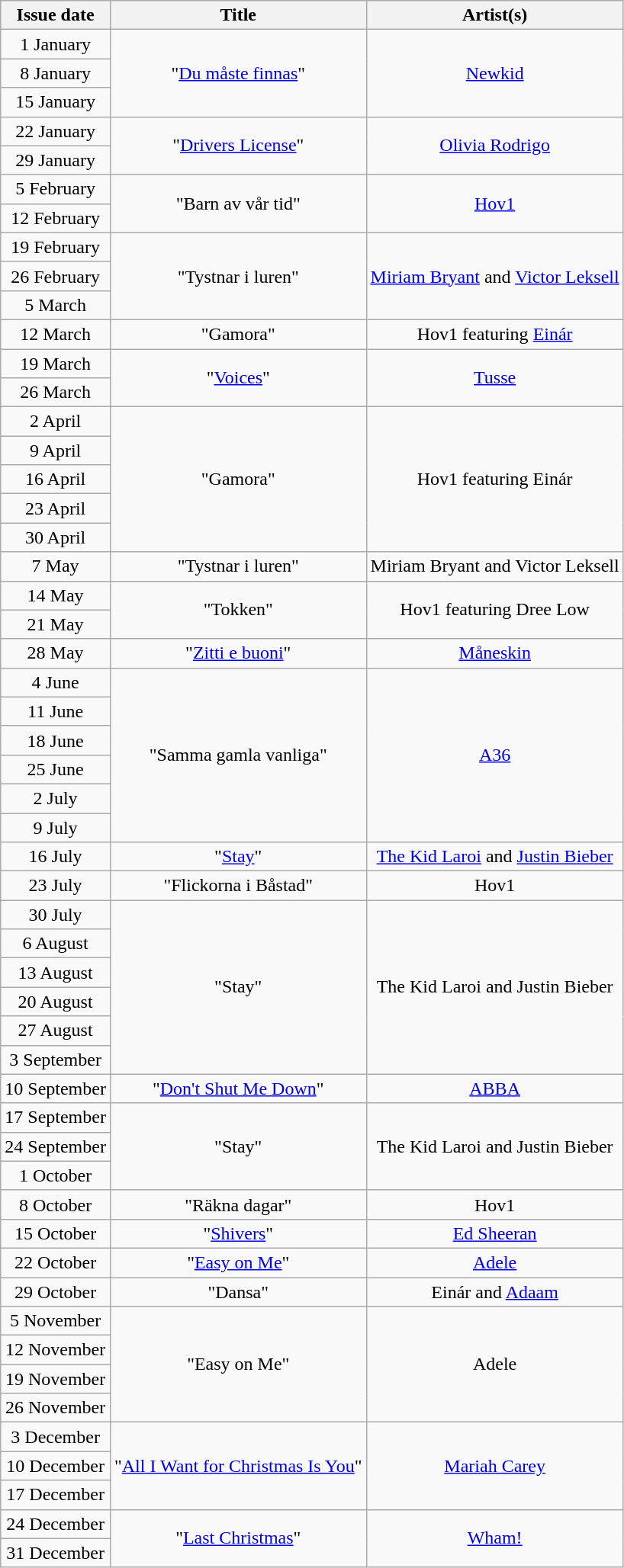<table class="wikitable" style="text-align:center;">
<tr>
<th scope="col">Issue date</th>
<th scope="col">Title</th>
<th scope="col">Artist(s)</th>
</tr>
<tr>
<td>1 January</td>
<td rowspan="3">"<a href='#'>Du måste finnas</a>"</td>
<td rowspan="3"><a href='#'>Newkid</a></td>
</tr>
<tr>
<td>8 January</td>
</tr>
<tr>
<td>15 January</td>
</tr>
<tr>
<td>22 January</td>
<td rowspan="2">"<a href='#'>Drivers License</a>"</td>
<td rowspan="2"><a href='#'>Olivia Rodrigo</a></td>
</tr>
<tr>
<td>29 January</td>
</tr>
<tr>
<td>5 February</td>
<td rowspan="2">"Barn av vår tid"</td>
<td rowspan="2"><a href='#'>Hov1</a></td>
</tr>
<tr>
<td>12 February</td>
</tr>
<tr>
<td>19 February</td>
<td rowspan="3">"Tystnar i luren"</td>
<td rowspan="3"><a href='#'>Miriam Bryant</a> and <a href='#'>Victor Leksell</a></td>
</tr>
<tr>
<td>26 February</td>
</tr>
<tr>
<td>5 March</td>
</tr>
<tr>
<td>12 March</td>
<td>"Gamora"</td>
<td>Hov1 featuring <a href='#'>Einár</a></td>
</tr>
<tr>
<td>19 March</td>
<td rowspan="2">"<a href='#'>Voices</a>"</td>
<td rowspan="2"><a href='#'>Tusse</a></td>
</tr>
<tr>
<td>26 March</td>
</tr>
<tr>
<td>2 April</td>
<td rowspan="5">"Gamora"</td>
<td rowspan="5">Hov1 featuring Einár</td>
</tr>
<tr>
<td>9 April</td>
</tr>
<tr>
<td>16 April</td>
</tr>
<tr>
<td>23 April</td>
</tr>
<tr>
<td>30 April</td>
</tr>
<tr>
<td>7 May</td>
<td>"Tystnar i luren"</td>
<td>Miriam Bryant and Victor Leksell</td>
</tr>
<tr>
<td>14 May</td>
<td rowspan="2">"Tokken"</td>
<td rowspan="2">Hov1 featuring Dree Low</td>
</tr>
<tr>
<td>21 May</td>
</tr>
<tr>
<td>28 May</td>
<td>"<a href='#'>Zitti e buoni</a>"</td>
<td><a href='#'>Måneskin</a></td>
</tr>
<tr>
<td>4 June</td>
<td rowspan="6">"Samma gamla vanliga"</td>
<td rowspan="6"><a href='#'>A36</a></td>
</tr>
<tr>
<td>11 June</td>
</tr>
<tr>
<td>18 June</td>
</tr>
<tr>
<td>25 June</td>
</tr>
<tr>
<td>2 July</td>
</tr>
<tr>
<td>9 July</td>
</tr>
<tr>
<td>16 July</td>
<td>"<a href='#'>Stay</a>"</td>
<td><a href='#'>The Kid Laroi</a> and <a href='#'>Justin Bieber</a></td>
</tr>
<tr>
<td>23 July</td>
<td>"Flickorna i Båstad"</td>
<td>Hov1</td>
</tr>
<tr>
<td>30 July</td>
<td rowspan="6">"Stay"</td>
<td rowspan="6">The Kid Laroi and Justin Bieber</td>
</tr>
<tr>
<td>6 August</td>
</tr>
<tr>
<td>13 August</td>
</tr>
<tr>
<td>20 August</td>
</tr>
<tr>
<td>27 August</td>
</tr>
<tr>
<td>3 September</td>
</tr>
<tr>
<td>10 September</td>
<td>"<a href='#'>Don't Shut Me Down</a>"</td>
<td><a href='#'>ABBA</a></td>
</tr>
<tr>
<td>17 September</td>
<td rowspan="3">"Stay"</td>
<td rowspan="3">The Kid Laroi and Justin Bieber</td>
</tr>
<tr>
<td>24 September</td>
</tr>
<tr>
<td>1 October</td>
</tr>
<tr>
<td>8 October</td>
<td>"Räkna dagar"</td>
<td>Hov1</td>
</tr>
<tr>
<td>15 October</td>
<td>"<a href='#'>Shivers</a>"</td>
<td><a href='#'>Ed Sheeran</a></td>
</tr>
<tr>
<td>22 October</td>
<td>"<a href='#'>Easy on Me</a>"</td>
<td><a href='#'>Adele</a></td>
</tr>
<tr>
<td>29 October</td>
<td>"Dansa"</td>
<td>Einár and <a href='#'>Adaam</a></td>
</tr>
<tr>
<td>5 November</td>
<td rowspan="4">"Easy on Me"</td>
<td rowspan="4">Adele</td>
</tr>
<tr>
<td>12 November</td>
</tr>
<tr>
<td>19 November</td>
</tr>
<tr>
<td>26 November</td>
</tr>
<tr>
<td>3 December</td>
<td rowspan="3">"<a href='#'>All I Want for Christmas Is You</a>"</td>
<td rowspan="3"><a href='#'>Mariah Carey</a></td>
</tr>
<tr>
<td>10 December</td>
</tr>
<tr>
<td>17 December</td>
</tr>
<tr>
<td>24 December</td>
<td rowspan="2">"<a href='#'>Last Christmas</a>"</td>
<td rowspan="2"><a href='#'>Wham!</a></td>
</tr>
<tr>
<td>31 December</td>
</tr>
</table>
